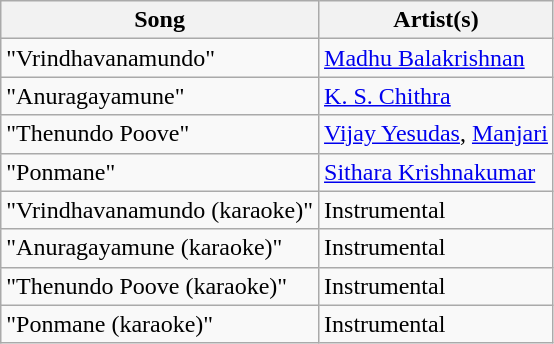<table class="wikitable">
<tr>
<th>Song</th>
<th>Artist(s)</th>
</tr>
<tr>
<td>"Vrindhavanamundo"</td>
<td><a href='#'>Madhu Balakrishnan</a></td>
</tr>
<tr>
<td>"Anuragayamune"</td>
<td><a href='#'>K. S. Chithra</a></td>
</tr>
<tr>
<td>"Thenundo Poove"</td>
<td><a href='#'>Vijay Yesudas</a>, <a href='#'>Manjari</a></td>
</tr>
<tr>
<td>"Ponmane"</td>
<td><a href='#'>Sithara Krishnakumar</a></td>
</tr>
<tr>
<td>"Vrindhavanamundo (karaoke)"</td>
<td>Instrumental</td>
</tr>
<tr>
<td>"Anuragayamune (karaoke)"</td>
<td>Instrumental</td>
</tr>
<tr>
<td>"Thenundo Poove (karaoke)"</td>
<td>Instrumental</td>
</tr>
<tr>
<td>"Ponmane (karaoke)"</td>
<td>Instrumental</td>
</tr>
</table>
